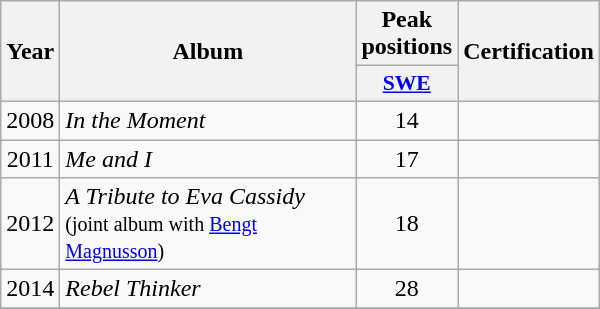<table class="wikitable">
<tr>
<th align="center" rowspan="2" width="10">Year</th>
<th align="center" rowspan="2" width="190">Album</th>
<th align="center" colspan="1" width="20">Peak positions</th>
<th align="center" rowspan="2" width="70">Certification</th>
</tr>
<tr>
<th scope="col" style="width:3em;font-size:90%;"><a href='#'>SWE</a><br></th>
</tr>
<tr>
<td style="text-align:center;">2008</td>
<td><em>In the Moment</em></td>
<td style="text-align:center;">14</td>
<td style="text-align:center;"></td>
</tr>
<tr>
<td style="text-align:center;">2011</td>
<td><em>Me and I</em></td>
<td style="text-align:center;">17</td>
<td style="text-align:center;"></td>
</tr>
<tr>
<td style="text-align:center;">2012</td>
<td><em>A Tribute to Eva Cassidy</em><br><small>(joint album with <a href='#'>Bengt Magnusson</a>)</small></td>
<td style="text-align:center;">18</td>
<td style="text-align:center;"></td>
</tr>
<tr>
<td style="text-align:center;">2014</td>
<td><em>Rebel Thinker</em></td>
<td style="text-align:center;">28</td>
<td style="text-align:center;"></td>
</tr>
<tr>
</tr>
</table>
